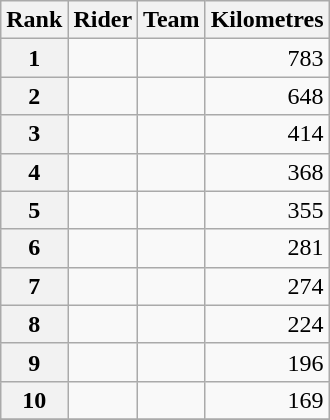<table class="wikitable">
<tr>
<th scope="col">Rank</th>
<th scope="col">Rider</th>
<th scope="col">Team</th>
<th scope="col">Kilometres</th>
</tr>
<tr>
<th scope="row">1</th>
<td></td>
<td></td>
<td align="right">783</td>
</tr>
<tr>
<th scope="row">2</th>
<td></td>
<td></td>
<td align="right">648</td>
</tr>
<tr>
<th scope="row">3</th>
<td></td>
<td></td>
<td align="right">414</td>
</tr>
<tr>
<th scope="row">4</th>
<td></td>
<td></td>
<td align="right">368</td>
</tr>
<tr>
<th scope="row">5</th>
<td></td>
<td></td>
<td align="right">355</td>
</tr>
<tr>
<th scope="row">6</th>
<td></td>
<td></td>
<td align="right">281</td>
</tr>
<tr>
<th scope="row">7</th>
<td></td>
<td></td>
<td align="right">274</td>
</tr>
<tr>
<th scope="row">8</th>
<td></td>
<td></td>
<td align="right">224</td>
</tr>
<tr>
<th scope="row">9</th>
<td></td>
<td></td>
<td align="right">196</td>
</tr>
<tr>
<th scope="row">10</th>
<td></td>
<td></td>
<td align="right">169</td>
</tr>
<tr>
</tr>
</table>
